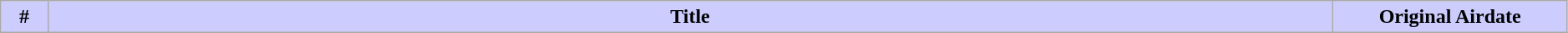<table class="wikitable" width=99%>
<tr>
<th style="background: #CCF" width="3%">#</th>
<th style="background: #CCF">Title</th>
<th style="background: #CCF" width="15%">Original Airdate<br>





































</th>
</tr>
</table>
